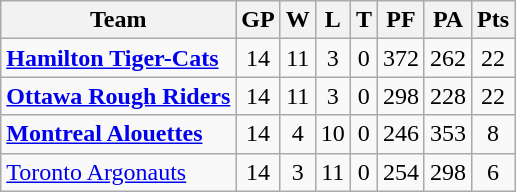<table class="wikitable">
<tr>
<th>Team</th>
<th>GP</th>
<th>W</th>
<th>L</th>
<th>T</th>
<th>PF</th>
<th>PA</th>
<th>Pts</th>
</tr>
<tr align="center">
<td align="left"><strong><a href='#'>Hamilton Tiger-Cats</a></strong></td>
<td>14</td>
<td>11</td>
<td>3</td>
<td>0</td>
<td>372</td>
<td>262</td>
<td>22</td>
</tr>
<tr align="center">
<td align="left"><strong><a href='#'>Ottawa Rough Riders</a></strong></td>
<td>14</td>
<td>11</td>
<td>3</td>
<td>0</td>
<td>298</td>
<td>228</td>
<td>22</td>
</tr>
<tr align="center">
<td align="left"><strong><a href='#'>Montreal Alouettes</a></strong></td>
<td>14</td>
<td>4</td>
<td>10</td>
<td>0</td>
<td>246</td>
<td>353</td>
<td>8</td>
</tr>
<tr align="center">
<td align="left"><a href='#'>Toronto Argonauts</a></td>
<td>14</td>
<td>3</td>
<td>11</td>
<td>0</td>
<td>254</td>
<td>298</td>
<td>6</td>
</tr>
</table>
